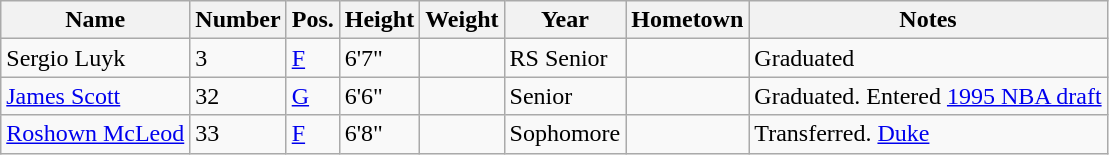<table class="wikitable sortable" border="1">
<tr>
<th>Name</th>
<th>Number</th>
<th>Pos.</th>
<th>Height</th>
<th>Weight</th>
<th>Year</th>
<th>Hometown</th>
<th class="unsortable">Notes</th>
</tr>
<tr>
<td sortname>Sergio Luyk</td>
<td>3</td>
<td><a href='#'>F</a></td>
<td>6'7"</td>
<td></td>
<td>RS Senior</td>
<td></td>
<td>Graduated</td>
</tr>
<tr>
<td sortname><a href='#'>James Scott</a></td>
<td>32</td>
<td><a href='#'>G</a></td>
<td>6'6"</td>
<td></td>
<td>Senior</td>
<td></td>
<td>Graduated. Entered <a href='#'>1995 NBA draft</a></td>
</tr>
<tr>
<td sortname><a href='#'>Roshown McLeod</a></td>
<td>33</td>
<td><a href='#'>F</a></td>
<td>6'8"</td>
<td></td>
<td>Sophomore</td>
<td></td>
<td>Transferred. <a href='#'>Duke</a></td>
</tr>
</table>
